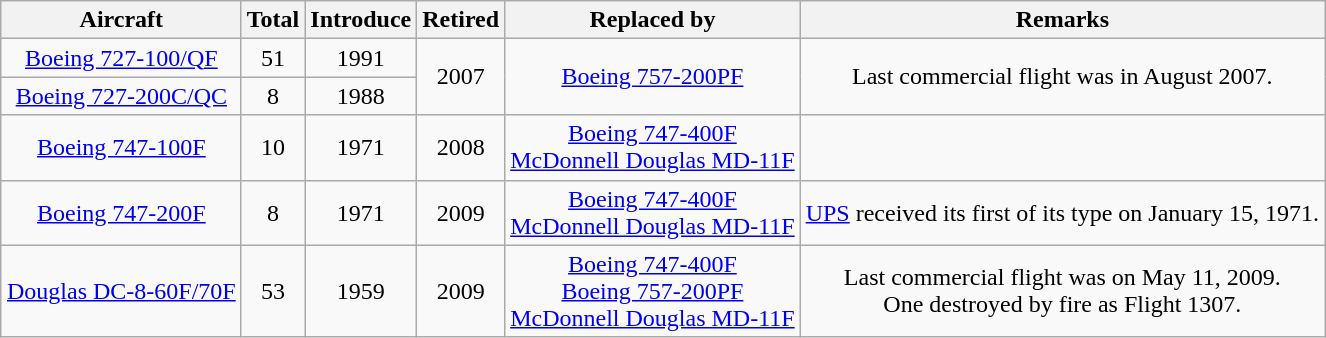<table class="wikitable" style="margin-left:auto; margin-right:auto; text-align:center">
<tr>
<th>Aircraft</th>
<th>Total</th>
<th>Introduce</th>
<th>Retired</th>
<th>Replaced by</th>
<th>Remarks</th>
</tr>
<tr>
<td><a href='#'>Boeing 727-100/QF</a></td>
<td>51</td>
<td>1991</td>
<td rowspan=2>2007</td>
<td rowspan=2><a href='#'>Boeing 757-200PF</a></td>
<td rowspan=2>Last commercial flight was in August 2007.</td>
</tr>
<tr>
<td><a href='#'>Boeing 727-200C/QC</a></td>
<td>8</td>
<td>1988</td>
</tr>
<tr>
<td><a href='#'>Boeing 747-100F</a></td>
<td>10</td>
<td>1971</td>
<td>2008</td>
<td><a href='#'>Boeing 747-400F</a><br><a href='#'>McDonnell Douglas MD-11F</a></td>
<td></td>
</tr>
<tr>
<td><a href='#'>Boeing 747-200F</a></td>
<td>8</td>
<td>1971</td>
<td>2009</td>
<td><a href='#'>Boeing 747-400F</a><br><a href='#'>McDonnell Douglas MD-11F</a></td>
<td><a href='#'>UPS</a> received its first of its type on January 15, 1971.</td>
</tr>
<tr>
<td><a href='#'>Douglas DC-8-60F/70F</a></td>
<td>53</td>
<td>1959</td>
<td>2009</td>
<td><a href='#'>Boeing 747-400F</a><br><a href='#'>Boeing 757-200PF</a><br><a href='#'>McDonnell Douglas MD-11F</a></td>
<td>Last commercial flight was on May 11, 2009.<br>One destroyed by fire as Flight 1307.</td>
</tr>
</table>
